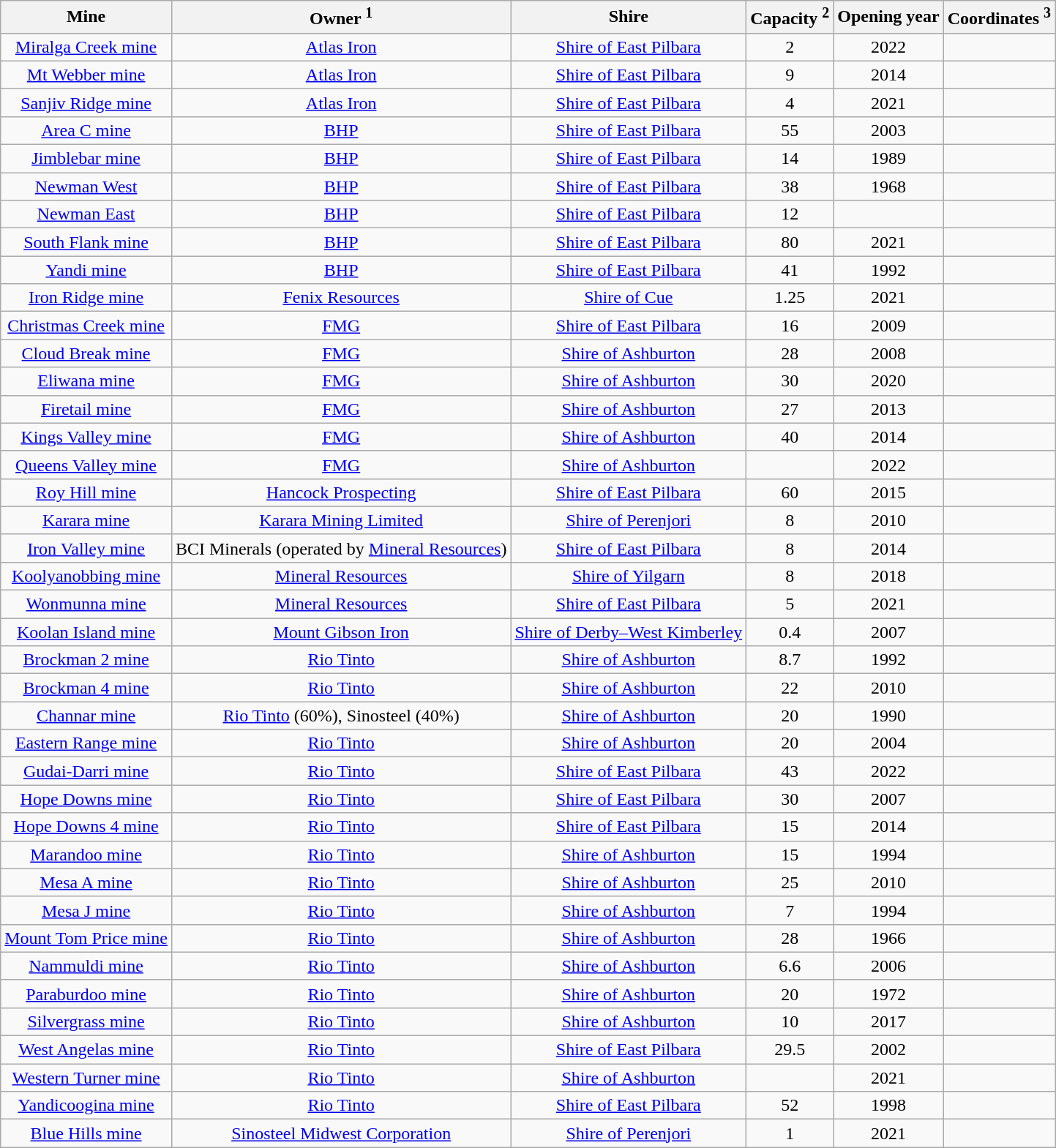<table class="sortable wikitable">
<tr>
<th>Mine</th>
<th>Owner <sup>1</sup></th>
<th>Shire</th>
<th>Capacity <sup>2</sup></th>
<th>Opening year</th>
<th>Coordinates <sup>3</sup></th>
</tr>
<tr align="center">
<td><a href='#'>Miralga Creek mine</a></td>
<td><a href='#'>Atlas Iron</a></td>
<td><a href='#'>Shire of East Pilbara</a></td>
<td>2</td>
<td>2022</td>
<td></td>
</tr>
<tr align="center">
<td><a href='#'>Mt Webber mine</a></td>
<td><a href='#'>Atlas Iron</a></td>
<td><a href='#'>Shire of East Pilbara</a></td>
<td>9</td>
<td>2014</td>
<td></td>
</tr>
<tr align="center">
<td><a href='#'>Sanjiv Ridge mine</a></td>
<td><a href='#'>Atlas Iron</a></td>
<td><a href='#'>Shire of East Pilbara</a></td>
<td>4</td>
<td>2021</td>
<td></td>
</tr>
<tr align="center">
<td><a href='#'>Area C mine</a></td>
<td><a href='#'>BHP</a></td>
<td><a href='#'>Shire of East Pilbara</a></td>
<td>55</td>
<td>2003</td>
<td></td>
</tr>
<tr align="center">
<td><a href='#'>Jimblebar mine</a></td>
<td><a href='#'>BHP</a></td>
<td><a href='#'>Shire of East Pilbara</a></td>
<td>14</td>
<td>1989</td>
<td></td>
</tr>
<tr align="center">
<td><a href='#'>Newman West</a></td>
<td><a href='#'>BHP</a></td>
<td><a href='#'>Shire of East Pilbara</a></td>
<td>38</td>
<td>1968</td>
<td></td>
</tr>
<tr align="center">
<td><a href='#'>Newman East</a></td>
<td><a href='#'>BHP</a></td>
<td><a href='#'>Shire of East Pilbara</a></td>
<td>12</td>
<td></td>
<td></td>
</tr>
<tr align="center">
<td><a href='#'>South Flank mine</a></td>
<td><a href='#'>BHP</a></td>
<td><a href='#'>Shire of East Pilbara</a></td>
<td>80</td>
<td>2021</td>
<td></td>
</tr>
<tr align="center">
<td><a href='#'>Yandi mine</a></td>
<td><a href='#'>BHP</a></td>
<td><a href='#'>Shire of East Pilbara</a></td>
<td>41</td>
<td>1992</td>
<td></td>
</tr>
<tr align="center">
<td><a href='#'>Iron Ridge mine</a></td>
<td><a href='#'>Fenix Resources</a></td>
<td><a href='#'>Shire of Cue</a></td>
<td>1.25</td>
<td>2021</td>
<td></td>
</tr>
<tr align="center">
<td><a href='#'>Christmas Creek mine</a></td>
<td><a href='#'>FMG</a></td>
<td><a href='#'>Shire of East Pilbara</a></td>
<td>16</td>
<td>2009</td>
<td></td>
</tr>
<tr align="center">
<td><a href='#'>Cloud Break mine</a></td>
<td><a href='#'>FMG</a></td>
<td><a href='#'>Shire of Ashburton</a></td>
<td>28</td>
<td>2008</td>
<td></td>
</tr>
<tr align="center">
<td><a href='#'>Eliwana mine</a></td>
<td><a href='#'>FMG</a></td>
<td><a href='#'>Shire of Ashburton</a></td>
<td>30</td>
<td>2020</td>
<td></td>
</tr>
<tr align="center">
<td><a href='#'>Firetail mine</a></td>
<td><a href='#'>FMG</a></td>
<td><a href='#'>Shire of Ashburton</a></td>
<td>27</td>
<td>2013</td>
<td></td>
</tr>
<tr align="center">
<td><a href='#'>Kings Valley mine</a></td>
<td><a href='#'>FMG</a></td>
<td><a href='#'>Shire of Ashburton</a></td>
<td>40</td>
<td>2014</td>
<td></td>
</tr>
<tr align="center">
<td><a href='#'>Queens Valley mine</a></td>
<td><a href='#'>FMG</a></td>
<td><a href='#'>Shire of Ashburton</a></td>
<td></td>
<td>2022</td>
<td></td>
</tr>
<tr align="center">
<td><a href='#'>Roy Hill mine</a></td>
<td><a href='#'>Hancock Prospecting</a></td>
<td><a href='#'>Shire of East Pilbara</a></td>
<td>60</td>
<td>2015</td>
<td></td>
</tr>
<tr align="center">
<td><a href='#'>Karara mine</a></td>
<td><a href='#'>Karara Mining Limited</a></td>
<td><a href='#'>Shire of Perenjori</a></td>
<td>8</td>
<td>2010</td>
<td></td>
</tr>
<tr align="center">
<td><a href='#'>Iron Valley mine</a></td>
<td>BCI Minerals (operated by <a href='#'>Mineral Resources</a>)</td>
<td><a href='#'>Shire of East Pilbara</a></td>
<td>8</td>
<td>2014</td>
<td></td>
</tr>
<tr align="center">
<td><a href='#'>Koolyanobbing mine</a></td>
<td><a href='#'>Mineral Resources</a></td>
<td><a href='#'>Shire of Yilgarn</a></td>
<td>8</td>
<td>2018</td>
<td></td>
</tr>
<tr align="center">
<td><a href='#'>Wonmunna mine</a></td>
<td><a href='#'>Mineral Resources</a></td>
<td><a href='#'>Shire of East Pilbara</a></td>
<td>5</td>
<td>2021</td>
<td></td>
</tr>
<tr align="center">
<td><a href='#'>Koolan Island mine</a></td>
<td><a href='#'>Mount Gibson Iron</a></td>
<td><a href='#'>Shire of Derby–West Kimberley</a></td>
<td>0.4</td>
<td>2007</td>
<td></td>
</tr>
<tr align="center">
<td><a href='#'>Brockman 2 mine</a></td>
<td><a href='#'>Rio Tinto</a></td>
<td><a href='#'>Shire of Ashburton</a></td>
<td>8.7</td>
<td>1992</td>
<td></td>
</tr>
<tr align="center">
<td><a href='#'>Brockman 4 mine</a></td>
<td><a href='#'>Rio Tinto</a></td>
<td><a href='#'>Shire of Ashburton</a></td>
<td>22</td>
<td>2010</td>
<td></td>
</tr>
<tr align="center">
<td><a href='#'>Channar mine</a></td>
<td><a href='#'>Rio Tinto</a> (60%), Sinosteel (40%)</td>
<td><a href='#'>Shire of Ashburton</a></td>
<td>20</td>
<td>1990</td>
<td></td>
</tr>
<tr align="center">
<td><a href='#'>Eastern Range mine</a></td>
<td><a href='#'>Rio Tinto</a></td>
<td><a href='#'>Shire of Ashburton</a></td>
<td>20</td>
<td>2004</td>
<td></td>
</tr>
<tr align="center">
<td><a href='#'>Gudai-Darri mine</a></td>
<td><a href='#'>Rio Tinto</a></td>
<td><a href='#'>Shire of East Pilbara</a></td>
<td>43</td>
<td>2022</td>
<td></td>
</tr>
<tr align="center">
<td><a href='#'>Hope Downs mine</a></td>
<td><a href='#'>Rio Tinto</a></td>
<td><a href='#'>Shire of East Pilbara</a></td>
<td>30</td>
<td>2007</td>
<td></td>
</tr>
<tr align="center">
<td><a href='#'>Hope Downs 4 mine</a></td>
<td><a href='#'>Rio Tinto</a></td>
<td><a href='#'>Shire of East Pilbara</a></td>
<td>15</td>
<td>2014</td>
<td></td>
</tr>
<tr align="center">
<td><a href='#'>Marandoo mine</a></td>
<td><a href='#'>Rio Tinto</a></td>
<td><a href='#'>Shire of Ashburton</a></td>
<td>15</td>
<td>1994</td>
<td></td>
</tr>
<tr align="center">
<td><a href='#'>Mesa A mine</a></td>
<td><a href='#'>Rio Tinto</a></td>
<td><a href='#'>Shire of Ashburton</a></td>
<td>25</td>
<td>2010</td>
<td></td>
</tr>
<tr align="center">
<td><a href='#'>Mesa J mine</a></td>
<td><a href='#'>Rio Tinto</a></td>
<td><a href='#'>Shire of Ashburton</a></td>
<td>7</td>
<td>1994</td>
<td></td>
</tr>
<tr align="center">
<td><a href='#'>Mount Tom Price mine</a></td>
<td><a href='#'>Rio Tinto</a></td>
<td><a href='#'>Shire of Ashburton</a></td>
<td>28</td>
<td>1966</td>
<td></td>
</tr>
<tr align="center">
<td><a href='#'>Nammuldi mine</a></td>
<td><a href='#'>Rio Tinto</a></td>
<td><a href='#'>Shire of Ashburton</a></td>
<td>6.6</td>
<td>2006</td>
<td></td>
</tr>
<tr align="center">
<td><a href='#'>Paraburdoo mine</a></td>
<td><a href='#'>Rio Tinto</a></td>
<td><a href='#'>Shire of Ashburton</a></td>
<td>20</td>
<td>1972</td>
<td></td>
</tr>
<tr align="center">
<td><a href='#'>Silvergrass mine</a></td>
<td><a href='#'>Rio Tinto</a></td>
<td><a href='#'>Shire of Ashburton</a></td>
<td>10</td>
<td>2017</td>
<td></td>
</tr>
<tr align="center">
<td><a href='#'>West Angelas mine</a></td>
<td><a href='#'>Rio Tinto</a></td>
<td><a href='#'>Shire of East Pilbara</a></td>
<td>29.5</td>
<td>2002</td>
<td></td>
</tr>
<tr align="center">
<td><a href='#'>Western Turner mine</a></td>
<td><a href='#'>Rio Tinto</a></td>
<td><a href='#'>Shire of Ashburton</a></td>
<td></td>
<td>2021</td>
<td></td>
</tr>
<tr align="center">
<td><a href='#'>Yandicoogina mine</a></td>
<td><a href='#'>Rio Tinto</a></td>
<td><a href='#'>Shire of East Pilbara</a></td>
<td>52</td>
<td>1998</td>
<td></td>
</tr>
<tr align="center">
<td><a href='#'>Blue Hills mine</a></td>
<td><a href='#'>Sinosteel Midwest Corporation</a></td>
<td><a href='#'>Shire of Perenjori</a></td>
<td>1</td>
<td>2021</td>
<td></td>
</tr>
</table>
